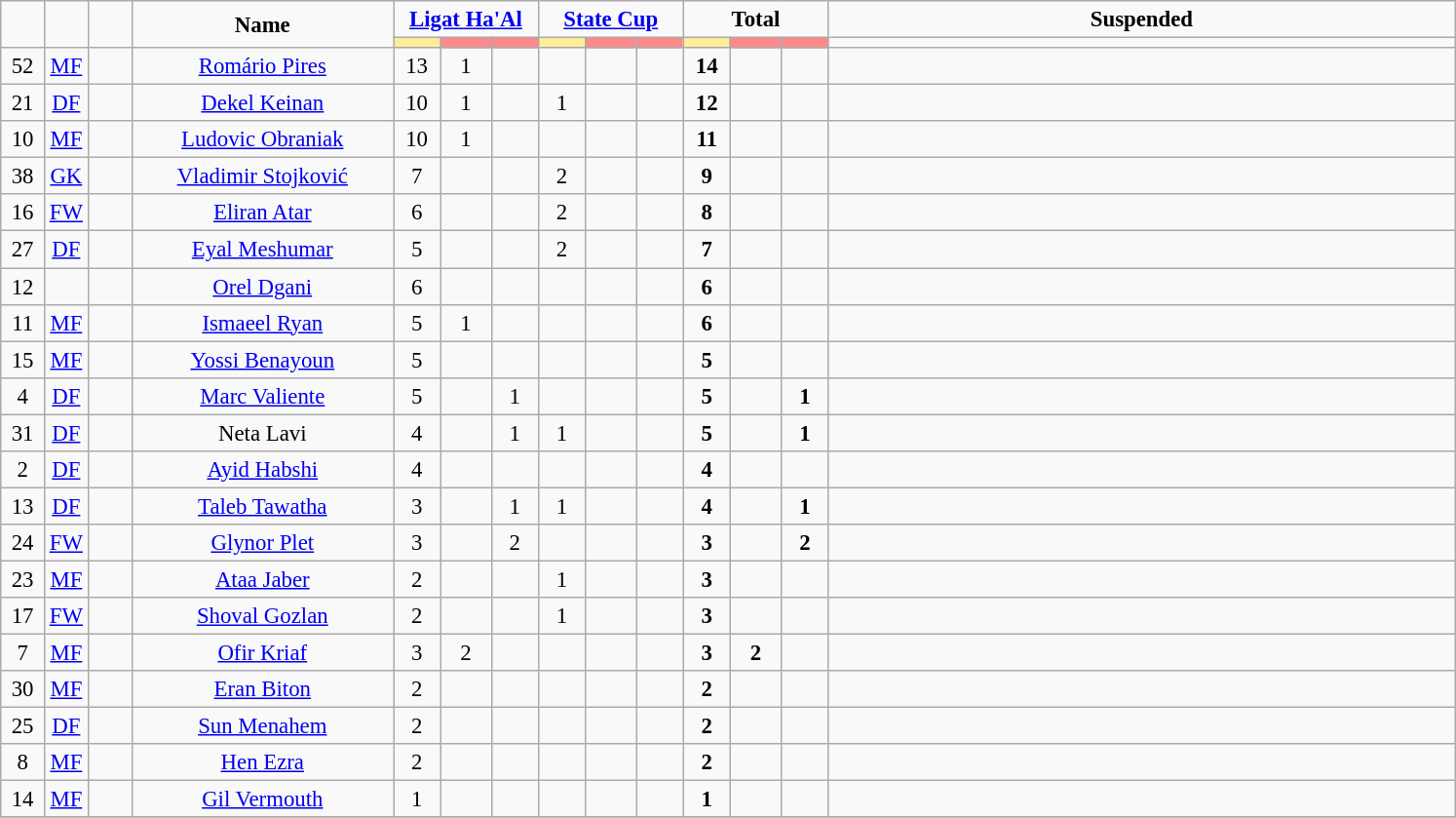<table class="wikitable" style="font-size: 95%; text-align: center">
<tr>
<td rowspan="2"  style="width:3%; text-align:center;"><strong></strong></td>
<td rowspan="2"  style="width:3%; text-align:center;"><strong></strong></td>
<td rowspan="2"  style="width:3%; text-align:center;"><strong></strong></td>
<td rowspan="2"  style="width:18%; text-align:center;"><strong>Name</strong></td>
<td colspan="3" style="text-align:center;"><strong><a href='#'>Ligat Ha'Al</a></strong></td>
<td colspan="3" style="text-align:center;"><strong><a href='#'>State Cup</a></strong></td>
<td colspan="3" style="text-align:center;"><strong>Total</strong></td>
<td colspan="2" style="text-align:center;"><strong>Suspended</strong></td>
</tr>
<tr>
<th style="width:25px; background:#fe9;"></th>
<th style="width:28px; background:#ff8888;"></th>
<th style="width:25px; background:#ff8888;"></th>
<th style="width:25px; background:#fe9;"></th>
<th style="width:28px; background:#ff8888;"></th>
<th style="width:25px; background:#ff8888;"></th>
<th style="width:25px; background:#fe9;"></th>
<th style="width:28px; background:#ff8888;"></th>
<th style="width:25px; background:#ff8888;"></th>
<td></td>
</tr>
<tr>
<td>52</td>
<td><a href='#'>MF</a></td>
<td></td>
<td><a href='#'>Romário Pires</a></td>
<td>13</td>
<td>1</td>
<td></td>
<td></td>
<td></td>
<td></td>
<td><strong>14</strong></td>
<td></td>
<td></td>
<td></td>
</tr>
<tr>
<td>21</td>
<td><a href='#'>DF</a></td>
<td></td>
<td><a href='#'>Dekel Keinan</a></td>
<td>10</td>
<td>1</td>
<td></td>
<td>1</td>
<td></td>
<td></td>
<td><strong>12</strong></td>
<td></td>
<td></td>
<td></td>
</tr>
<tr>
<td>10</td>
<td><a href='#'>MF</a></td>
<td></td>
<td><a href='#'>Ludovic Obraniak</a></td>
<td>10</td>
<td>1</td>
<td></td>
<td></td>
<td></td>
<td></td>
<td><strong>11</strong></td>
<td></td>
<td></td>
<td></td>
</tr>
<tr>
<td>38</td>
<td><a href='#'>GK</a></td>
<td></td>
<td><a href='#'>Vladimir Stojković</a></td>
<td>7</td>
<td></td>
<td></td>
<td>2</td>
<td></td>
<td></td>
<td><strong>9</strong></td>
<td></td>
<td></td>
<td></td>
</tr>
<tr>
<td>16</td>
<td><a href='#'>FW</a></td>
<td></td>
<td><a href='#'>Eliran Atar</a></td>
<td>6</td>
<td></td>
<td></td>
<td>2</td>
<td></td>
<td></td>
<td><strong>8</strong></td>
<td></td>
<td></td>
<td></td>
</tr>
<tr>
<td>27</td>
<td><a href='#'>DF</a></td>
<td></td>
<td><a href='#'>Eyal Meshumar</a></td>
<td>5</td>
<td></td>
<td></td>
<td>2</td>
<td></td>
<td></td>
<td><strong>7</strong></td>
<td></td>
<td></td>
<td></td>
</tr>
<tr>
<td>12</td>
<td align=center></td>
<td></td>
<td><a href='#'>Orel Dgani</a></td>
<td>6</td>
<td></td>
<td></td>
<td></td>
<td></td>
<td></td>
<td><strong>6</strong></td>
<td></td>
<td></td>
<td></td>
</tr>
<tr>
<td>11</td>
<td><a href='#'>MF</a></td>
<td></td>
<td><a href='#'>Ismaeel Ryan</a></td>
<td>5</td>
<td>1</td>
<td></td>
<td></td>
<td></td>
<td></td>
<td><strong>6</strong></td>
<td></td>
<td></td>
<td></td>
</tr>
<tr>
<td>15</td>
<td><a href='#'>MF</a></td>
<td></td>
<td><a href='#'>Yossi Benayoun</a></td>
<td>5</td>
<td></td>
<td></td>
<td></td>
<td></td>
<td></td>
<td><strong>5</strong></td>
<td></td>
<td></td>
<td></td>
</tr>
<tr>
<td>4</td>
<td><a href='#'>DF</a></td>
<td></td>
<td><a href='#'>Marc Valiente</a></td>
<td>5</td>
<td></td>
<td>1</td>
<td></td>
<td></td>
<td></td>
<td><strong>5</strong></td>
<td></td>
<td><strong>1</strong></td>
<td></td>
</tr>
<tr>
<td>31</td>
<td><a href='#'>DF</a></td>
<td></td>
<td>Neta Lavi</td>
<td>4</td>
<td></td>
<td>1</td>
<td>1</td>
<td></td>
<td></td>
<td><strong>5</strong></td>
<td></td>
<td><strong>1</strong></td>
<td></td>
</tr>
<tr>
<td>2</td>
<td><a href='#'>DF</a></td>
<td></td>
<td><a href='#'>Ayid Habshi</a></td>
<td>4</td>
<td></td>
<td></td>
<td></td>
<td></td>
<td></td>
<td><strong>4</strong></td>
<td></td>
<td></td>
<td></td>
</tr>
<tr>
<td>13</td>
<td><a href='#'>DF</a></td>
<td></td>
<td><a href='#'>Taleb Tawatha</a></td>
<td>3</td>
<td></td>
<td>1</td>
<td>1</td>
<td></td>
<td></td>
<td><strong>4</strong></td>
<td></td>
<td><strong>1</strong></td>
<td></td>
</tr>
<tr>
<td>24</td>
<td><a href='#'>FW</a></td>
<td></td>
<td><a href='#'>Glynor Plet</a></td>
<td>3</td>
<td></td>
<td>2</td>
<td></td>
<td></td>
<td></td>
<td><strong>3</strong></td>
<td></td>
<td><strong>2</strong></td>
<td></td>
</tr>
<tr>
<td>23</td>
<td><a href='#'>MF</a></td>
<td></td>
<td><a href='#'>Ataa Jaber</a></td>
<td>2</td>
<td></td>
<td></td>
<td>1</td>
<td></td>
<td></td>
<td><strong>3</strong></td>
<td></td>
<td></td>
<td></td>
</tr>
<tr>
<td>17</td>
<td><a href='#'>FW</a></td>
<td></td>
<td><a href='#'>Shoval Gozlan</a></td>
<td>2</td>
<td></td>
<td></td>
<td>1</td>
<td></td>
<td></td>
<td><strong>3</strong></td>
<td></td>
<td></td>
<td></td>
</tr>
<tr>
<td>7</td>
<td><a href='#'>MF</a></td>
<td></td>
<td><a href='#'>Ofir Kriaf</a></td>
<td>3</td>
<td>2</td>
<td></td>
<td></td>
<td></td>
<td></td>
<td><strong>3</strong></td>
<td><strong>2</strong></td>
<td></td>
<td></td>
</tr>
<tr>
<td>30</td>
<td><a href='#'>MF</a></td>
<td></td>
<td><a href='#'>Eran Biton</a></td>
<td>2</td>
<td></td>
<td></td>
<td></td>
<td></td>
<td></td>
<td><strong>2</strong></td>
<td></td>
<td></td>
<td></td>
</tr>
<tr>
<td>25</td>
<td><a href='#'>DF</a></td>
<td></td>
<td><a href='#'>Sun Menahem</a></td>
<td>2</td>
<td></td>
<td></td>
<td></td>
<td></td>
<td></td>
<td><strong>2</strong></td>
<td></td>
<td></td>
<td></td>
</tr>
<tr>
<td>8</td>
<td><a href='#'>MF</a></td>
<td></td>
<td><a href='#'>Hen Ezra</a></td>
<td>2</td>
<td></td>
<td></td>
<td></td>
<td></td>
<td></td>
<td><strong>2</strong></td>
<td></td>
<td></td>
<td></td>
</tr>
<tr>
<td>14</td>
<td><a href='#'>MF</a></td>
<td></td>
<td><a href='#'>Gil Vermouth</a></td>
<td>1</td>
<td></td>
<td></td>
<td></td>
<td></td>
<td></td>
<td><strong>1</strong></td>
<td></td>
<td></td>
<td></td>
</tr>
<tr>
</tr>
</table>
